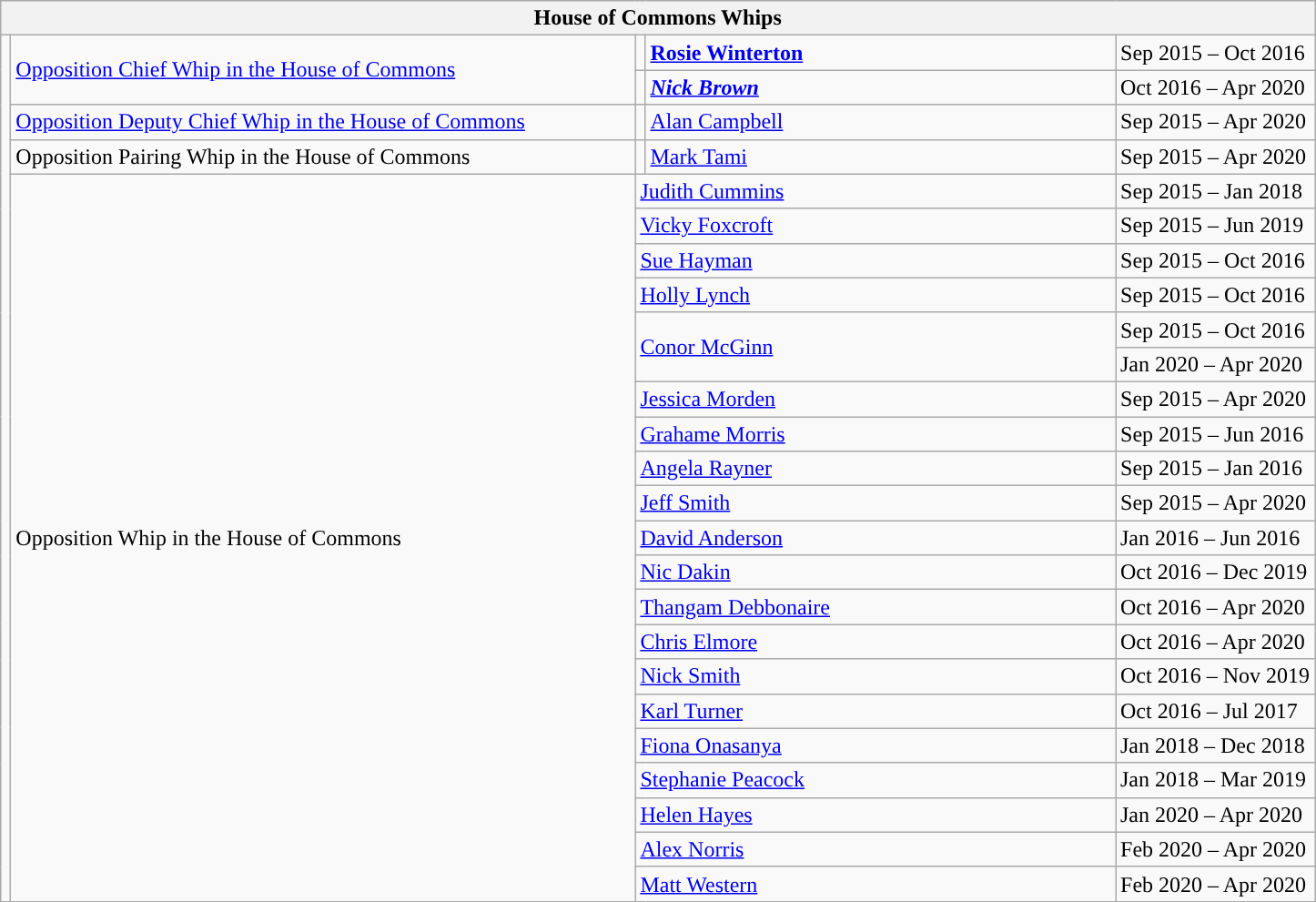<table class="wikitable">
<tr>
<th colspan="5">House of Commons Whips</th>
</tr>
<tr>
<td rowspan="25" style="background: "></td>
<td rowspan="2" style="width: 450px;"><a href='#'>Opposition Chief Whip in the House of Commons</a></td>
<td style="background: "></td>
<td style="width: 337px;"><strong><a href='#'>Rosie Winterton</a></strong></td>
<td>Sep 2015 – Oct 2016</td>
</tr>
<tr>
<td style="background: "></td>
<td><strong><em><a href='#'>Nick Brown</a></em></strong></td>
<td>Oct 2016 – Apr 2020</td>
</tr>
<tr>
<td><a href='#'>Opposition Deputy Chief Whip in the House of Commons</a></td>
<td style="background: "></td>
<td><a href='#'>Alan Campbell</a></td>
<td>Sep 2015 – Apr 2020</td>
</tr>
<tr>
<td>Opposition Pairing Whip in the House of Commons</td>
<td style="background: "></td>
<td><a href='#'>Mark Tami</a></td>
<td>Sep 2015 – Apr 2020</td>
</tr>
<tr>
<td rowspan="21">Opposition Whip in the House of Commons</td>
<td colspan="2"><a href='#'>Judith Cummins</a></td>
<td>Sep 2015 – Jan 2018</td>
</tr>
<tr>
<td colspan="2"><a href='#'>Vicky Foxcroft</a></td>
<td>Sep 2015 – Jun 2019</td>
</tr>
<tr>
<td colspan="2"><a href='#'>Sue Hayman</a></td>
<td>Sep 2015 – Oct 2016</td>
</tr>
<tr>
<td colspan="2"><a href='#'>Holly Lynch</a></td>
<td>Sep 2015 – Oct 2016</td>
</tr>
<tr>
<td colspan="2" rowspan="2"><a href='#'>Conor McGinn</a></td>
<td>Sep 2015 – Oct 2016</td>
</tr>
<tr>
<td>Jan 2020 – Apr 2020</td>
</tr>
<tr>
<td colspan="2"><a href='#'>Jessica Morden</a></td>
<td>Sep 2015 – Apr 2020</td>
</tr>
<tr>
<td colspan="2"><a href='#'>Grahame Morris</a></td>
<td>Sep 2015 – Jun 2016</td>
</tr>
<tr>
<td colspan="2"><a href='#'>Angela Rayner</a></td>
<td>Sep 2015 – Jan 2016</td>
</tr>
<tr>
<td colspan="2"><a href='#'>Jeff Smith</a></td>
<td>Sep 2015 – Apr 2020</td>
</tr>
<tr>
<td colspan="2"><a href='#'>David Anderson</a></td>
<td>Jan 2016 – Jun 2016</td>
</tr>
<tr>
<td colspan="2"><a href='#'>Nic Dakin</a></td>
<td>Oct 2016 – Dec 2019</td>
</tr>
<tr>
<td colspan="2"><a href='#'>Thangam Debbonaire</a></td>
<td>Oct 2016 – Apr 2020</td>
</tr>
<tr>
<td colspan="2"><a href='#'>Chris Elmore</a></td>
<td>Oct 2016 – Apr 2020</td>
</tr>
<tr>
<td colspan="2"><a href='#'>Nick Smith</a></td>
<td>Oct 2016 – Nov 2019</td>
</tr>
<tr>
<td colspan="2"><a href='#'>Karl Turner</a></td>
<td>Oct 2016 – Jul 2017</td>
</tr>
<tr>
<td colspan="2"><a href='#'>Fiona Onasanya</a></td>
<td>Jan 2018 – Dec 2018</td>
</tr>
<tr>
<td colspan="2"><a href='#'>Stephanie Peacock</a></td>
<td>Jan 2018 – Mar 2019</td>
</tr>
<tr>
<td colspan="2"><a href='#'>Helen Hayes</a></td>
<td>Jan 2020 – Apr 2020</td>
</tr>
<tr>
<td colspan="2"><a href='#'>Alex Norris</a></td>
<td>Feb 2020 – Apr 2020</td>
</tr>
<tr>
<td colspan="2"><a href='#'>Matt Western</a></td>
<td>Feb 2020 – Apr 2020</td>
</tr>
</table>
